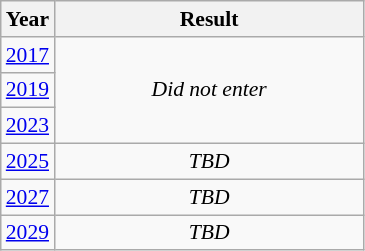<table class="wikitable" style="text-align: center; font-size:90%">
<tr>
<th>Year</th>
<th style="width:200px">Result</th>
</tr>
<tr>
<td> <a href='#'>2017</a></td>
<td rowspan="3"><em>Did not enter</em></td>
</tr>
<tr>
<td> <a href='#'>2019</a></td>
</tr>
<tr>
<td> <a href='#'>2023</a></td>
</tr>
<tr>
<td> <a href='#'>2025</a></td>
<td><em>TBD</em></td>
</tr>
<tr>
<td> <a href='#'>2027</a></td>
<td><em>TBD</em></td>
</tr>
<tr>
<td> <a href='#'>2029</a></td>
<td><em>TBD</em></td>
</tr>
</table>
